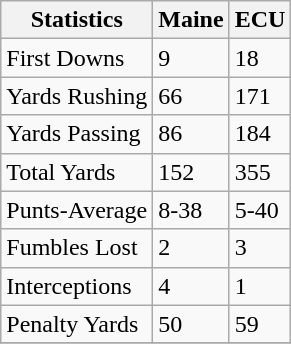<table class="wikitable">
<tr>
<th>Statistics</th>
<th>Maine</th>
<th>ECU</th>
</tr>
<tr>
<td>First Downs</td>
<td>9</td>
<td>18</td>
</tr>
<tr>
<td>Yards Rushing</td>
<td>66</td>
<td>171</td>
</tr>
<tr>
<td>Yards Passing</td>
<td>86</td>
<td>184</td>
</tr>
<tr>
<td>Total Yards</td>
<td>152</td>
<td>355</td>
</tr>
<tr>
<td>Punts-Average</td>
<td>8-38</td>
<td>5-40</td>
</tr>
<tr>
<td>Fumbles Lost</td>
<td>2</td>
<td>3</td>
</tr>
<tr>
<td>Interceptions</td>
<td>4</td>
<td>1</td>
</tr>
<tr>
<td>Penalty Yards</td>
<td>50</td>
<td>59</td>
</tr>
<tr>
</tr>
</table>
